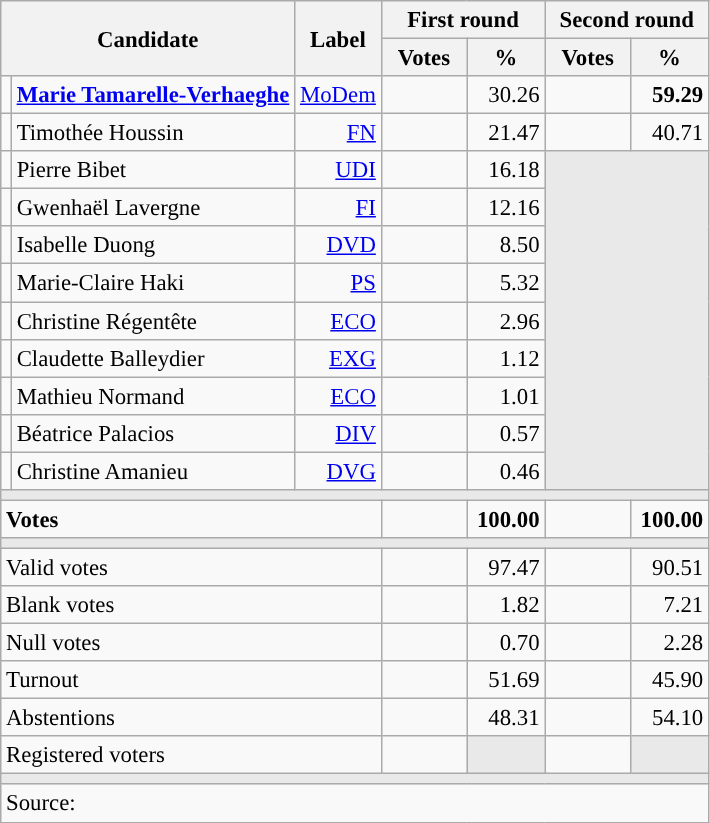<table class="wikitable" style="text-align:right;font-size:95%;">
<tr>
<th rowspan="2" colspan="2">Candidate</th>
<th rowspan="2">Label</th>
<th colspan="2">First round</th>
<th colspan="2">Second round</th>
</tr>
<tr>
<th style="width:50px;">Votes</th>
<th style="width:45px;">%</th>
<th style="width:50px;">Votes</th>
<th style="width:45px;">%</th>
</tr>
<tr>
<td style="color:inherit;background:"></td>
<td style="text-align:left;"><strong><a href='#'>Marie Tamarelle-Verhaeghe</a></strong></td>
<td><a href='#'>MoDem</a></td>
<td></td>
<td>30.26</td>
<td><strong></strong></td>
<td><strong>59.29</strong></td>
</tr>
<tr>
<td style="color:inherit;background:"></td>
<td style="text-align:left;">Timothée Houssin</td>
<td><a href='#'>FN</a></td>
<td></td>
<td>21.47</td>
<td></td>
<td>40.71</td>
</tr>
<tr>
<td style="color:inherit;background:"></td>
<td style="text-align:left;">Pierre Bibet</td>
<td><a href='#'>UDI</a></td>
<td></td>
<td>16.18</td>
<td colspan="2" rowspan="9" style="background:#E9E9E9;"></td>
</tr>
<tr>
<td style="color:inherit;background:"></td>
<td style="text-align:left;">Gwenhaël Lavergne</td>
<td><a href='#'>FI</a></td>
<td></td>
<td>12.16</td>
</tr>
<tr>
<td style="color:inherit;background:"></td>
<td style="text-align:left;">Isabelle Duong</td>
<td><a href='#'>DVD</a></td>
<td></td>
<td>8.50</td>
</tr>
<tr>
<td style="color:inherit;background:"></td>
<td style="text-align:left;">Marie-Claire Haki</td>
<td><a href='#'>PS</a></td>
<td></td>
<td>5.32</td>
</tr>
<tr>
<td style="color:inherit;background:"></td>
<td style="text-align:left;">Christine Régentête</td>
<td><a href='#'>ECO</a></td>
<td></td>
<td>2.96</td>
</tr>
<tr>
<td style="color:inherit;background:"></td>
<td style="text-align:left;">Claudette Balleydier</td>
<td><a href='#'>EXG</a></td>
<td></td>
<td>1.12</td>
</tr>
<tr>
<td style="color:inherit;background:"></td>
<td style="text-align:left;">Mathieu Normand</td>
<td><a href='#'>ECO</a></td>
<td></td>
<td>1.01</td>
</tr>
<tr>
<td style="color:inherit;background:"></td>
<td style="text-align:left;">Béatrice Palacios</td>
<td><a href='#'>DIV</a></td>
<td></td>
<td>0.57</td>
</tr>
<tr>
<td style="color:inherit;background:"></td>
<td style="text-align:left;">Christine Amanieu</td>
<td><a href='#'>DVG</a></td>
<td></td>
<td>0.46</td>
</tr>
<tr>
<td colspan="7" style="background:#E9E9E9;"></td>
</tr>
<tr style="font-weight:bold;">
<td colspan="3" style="text-align:left;">Votes</td>
<td></td>
<td>100.00</td>
<td></td>
<td>100.00</td>
</tr>
<tr>
<td colspan="7" style="background:#E9E9E9;"></td>
</tr>
<tr>
<td colspan="3" style="text-align:left;">Valid votes</td>
<td></td>
<td>97.47</td>
<td></td>
<td>90.51</td>
</tr>
<tr>
<td colspan="3" style="text-align:left;">Blank votes</td>
<td></td>
<td>1.82</td>
<td></td>
<td>7.21</td>
</tr>
<tr>
<td colspan="3" style="text-align:left;">Null votes</td>
<td></td>
<td>0.70</td>
<td></td>
<td>2.28</td>
</tr>
<tr>
<td colspan="3" style="text-align:left;">Turnout</td>
<td></td>
<td>51.69</td>
<td></td>
<td>45.90</td>
</tr>
<tr>
<td colspan="3" style="text-align:left;">Abstentions</td>
<td></td>
<td>48.31</td>
<td></td>
<td>54.10</td>
</tr>
<tr>
<td colspan="3" style="text-align:left;">Registered voters</td>
<td></td>
<td style="background:#E9E9E9;"></td>
<td></td>
<td style="background:#E9E9E9;"></td>
</tr>
<tr>
<td colspan="7" style="background:#E9E9E9;"></td>
</tr>
<tr>
<td colspan="7" style="text-align:left;">Source: </td>
</tr>
</table>
